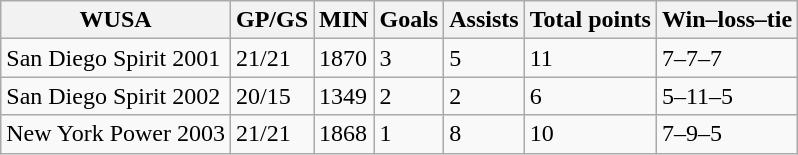<table class="wikitable">
<tr>
<th>WUSA</th>
<th>GP/GS</th>
<th>MIN</th>
<th>Goals</th>
<th>Assists</th>
<th>Total points</th>
<th>Win–loss–tie</th>
</tr>
<tr>
<td>San Diego Spirit 2001</td>
<td>21/21</td>
<td>1870</td>
<td>3</td>
<td>5</td>
<td>11</td>
<td>7–7–7</td>
</tr>
<tr>
<td>San Diego Spirit 2002</td>
<td>20/15</td>
<td>1349</td>
<td>2</td>
<td>2</td>
<td>6</td>
<td>5–11–5</td>
</tr>
<tr>
<td>New York Power 2003</td>
<td>21/21</td>
<td>1868</td>
<td>1</td>
<td>8</td>
<td>10</td>
<td>7–9–5</td>
</tr>
</table>
